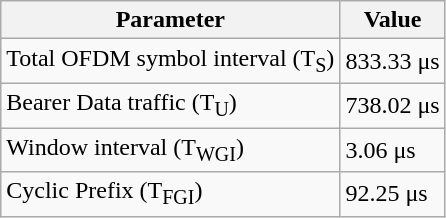<table class="wikitable">
<tr>
<th>Parameter</th>
<th>Value</th>
</tr>
<tr>
<td>Total OFDM symbol interval (T<sub>S</sub>)</td>
<td>833.33 μs</td>
</tr>
<tr>
<td>Bearer Data traffic (T<sub>U</sub>)</td>
<td>738.02 μs</td>
</tr>
<tr>
<td>Window interval (T<sub>WGI</sub>)</td>
<td>3.06 μs</td>
</tr>
<tr>
<td>Cyclic Prefix (T<sub>FGI</sub>)</td>
<td>92.25 μs</td>
</tr>
</table>
